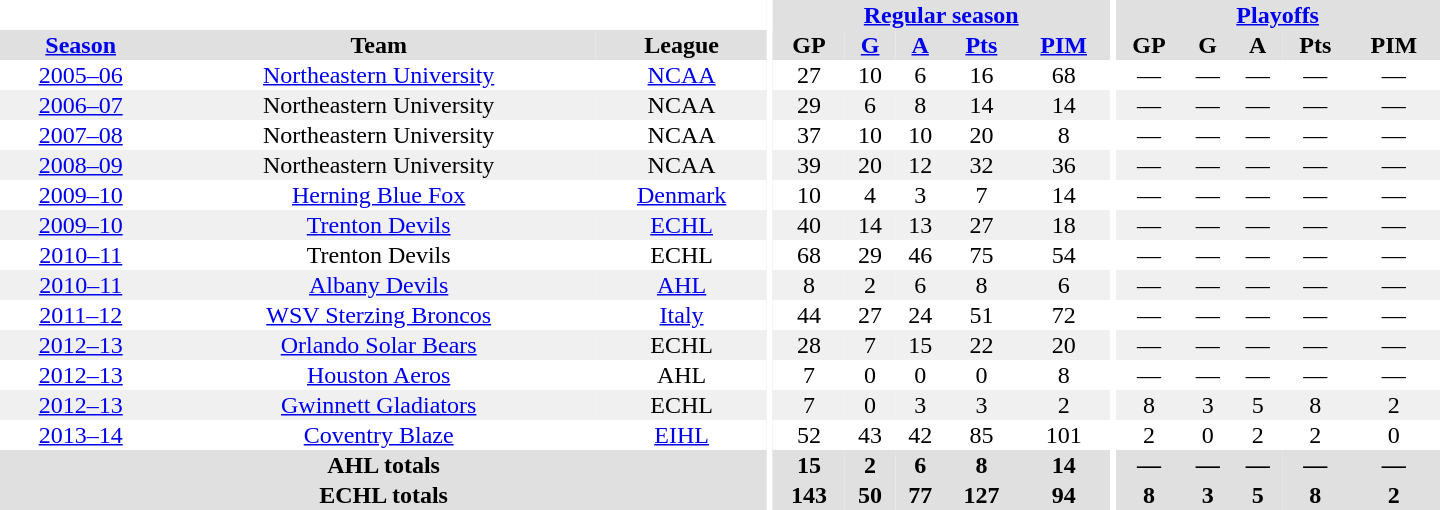<table border="0" cellpadding="1" cellspacing="0" style="text-align:center; width:60em">
<tr bgcolor="#e0e0e0">
<th colspan="3" bgcolor="#ffffff"></th>
<th rowspan="99" bgcolor="#ffffff"></th>
<th colspan="5"><a href='#'>Regular season</a></th>
<th rowspan="99" bgcolor="#ffffff"></th>
<th colspan="5"><a href='#'>Playoffs</a></th>
</tr>
<tr bgcolor="#e0e0e0">
<th><a href='#'>Season</a></th>
<th>Team</th>
<th>League</th>
<th>GP</th>
<th><a href='#'>G</a></th>
<th><a href='#'>A</a></th>
<th><a href='#'>Pts</a></th>
<th><a href='#'>PIM</a></th>
<th>GP</th>
<th>G</th>
<th>A</th>
<th>Pts</th>
<th>PIM</th>
</tr>
<tr>
<td><a href='#'>2005–06</a></td>
<td><a href='#'>Northeastern University</a></td>
<td><a href='#'>NCAA</a></td>
<td>27</td>
<td>10</td>
<td>6</td>
<td>16</td>
<td>68</td>
<td>—</td>
<td>—</td>
<td>—</td>
<td>—</td>
<td>—</td>
</tr>
<tr bgcolor="#f0f0f0">
<td><a href='#'>2006–07</a></td>
<td>Northeastern University</td>
<td>NCAA</td>
<td>29</td>
<td>6</td>
<td>8</td>
<td>14</td>
<td>14</td>
<td>—</td>
<td>—</td>
<td>—</td>
<td>—</td>
<td>—</td>
</tr>
<tr>
<td><a href='#'>2007–08</a></td>
<td>Northeastern University</td>
<td>NCAA</td>
<td>37</td>
<td>10</td>
<td>10</td>
<td>20</td>
<td>8</td>
<td>—</td>
<td>—</td>
<td>—</td>
<td>—</td>
<td>—</td>
</tr>
<tr bgcolor="#f0f0f0">
<td><a href='#'>2008–09</a></td>
<td>Northeastern University</td>
<td>NCAA</td>
<td>39</td>
<td>20</td>
<td>12</td>
<td>32</td>
<td>36</td>
<td>—</td>
<td>—</td>
<td>—</td>
<td>—</td>
<td>—</td>
</tr>
<tr>
<td><a href='#'>2009–10</a></td>
<td><a href='#'>Herning Blue Fox</a></td>
<td><a href='#'>Denmark</a></td>
<td>10</td>
<td>4</td>
<td>3</td>
<td>7</td>
<td>14</td>
<td>—</td>
<td>—</td>
<td>—</td>
<td>—</td>
<td>—</td>
</tr>
<tr bgcolor="#f0f0f0">
<td><a href='#'>2009–10</a></td>
<td><a href='#'>Trenton Devils</a></td>
<td><a href='#'>ECHL</a></td>
<td>40</td>
<td>14</td>
<td>13</td>
<td>27</td>
<td>18</td>
<td>—</td>
<td>—</td>
<td>—</td>
<td>—</td>
<td>—</td>
</tr>
<tr>
<td><a href='#'>2010–11</a></td>
<td>Trenton Devils</td>
<td>ECHL</td>
<td>68</td>
<td>29</td>
<td>46</td>
<td>75</td>
<td>54</td>
<td>—</td>
<td>—</td>
<td>—</td>
<td>—</td>
<td>—</td>
</tr>
<tr bgcolor="#f0f0f0">
<td><a href='#'>2010–11</a></td>
<td><a href='#'>Albany Devils</a></td>
<td><a href='#'>AHL</a></td>
<td>8</td>
<td>2</td>
<td>6</td>
<td>8</td>
<td>6</td>
<td>—</td>
<td>—</td>
<td>—</td>
<td>—</td>
<td>—</td>
</tr>
<tr>
<td><a href='#'>2011–12</a></td>
<td><a href='#'>WSV Sterzing Broncos</a></td>
<td><a href='#'>Italy</a></td>
<td>44</td>
<td>27</td>
<td>24</td>
<td>51</td>
<td>72</td>
<td>—</td>
<td>—</td>
<td>—</td>
<td>—</td>
<td>—</td>
</tr>
<tr bgcolor="#f0f0f0">
<td><a href='#'>2012–13</a></td>
<td><a href='#'>Orlando Solar Bears</a></td>
<td>ECHL</td>
<td>28</td>
<td>7</td>
<td>15</td>
<td>22</td>
<td>20</td>
<td>—</td>
<td>—</td>
<td>—</td>
<td>—</td>
<td>—</td>
</tr>
<tr>
<td><a href='#'>2012–13</a></td>
<td><a href='#'>Houston Aeros</a></td>
<td>AHL</td>
<td>7</td>
<td>0</td>
<td>0</td>
<td>0</td>
<td>8</td>
<td>—</td>
<td>—</td>
<td>—</td>
<td>—</td>
<td>—</td>
</tr>
<tr bgcolor="#f0f0f0">
<td><a href='#'>2012–13</a></td>
<td><a href='#'>Gwinnett Gladiators</a></td>
<td>ECHL</td>
<td>7</td>
<td>0</td>
<td>3</td>
<td>3</td>
<td>2</td>
<td>8</td>
<td>3</td>
<td>5</td>
<td>8</td>
<td>2</td>
</tr>
<tr>
<td><a href='#'>2013–14</a></td>
<td><a href='#'>Coventry Blaze</a></td>
<td><a href='#'>EIHL</a></td>
<td>52</td>
<td>43</td>
<td>42</td>
<td>85</td>
<td>101</td>
<td>2</td>
<td>0</td>
<td>2</td>
<td>2</td>
<td>0</td>
</tr>
<tr>
</tr>
<tr ALIGN="center" bgcolor="#e0e0e0">
<th colspan="3">AHL totals</th>
<th ALIGN="center">15</th>
<th ALIGN="center">2</th>
<th ALIGN="center">6</th>
<th ALIGN="center">8</th>
<th ALIGN="center">14</th>
<th ALIGN="center">—</th>
<th ALIGN="center">—</th>
<th ALIGN="center">—</th>
<th ALIGN="center">—</th>
<th ALIGN="center">—</th>
</tr>
<tr>
</tr>
<tr ALIGN="center" bgcolor="#e0e0e0">
<th colspan="3">ECHL totals</th>
<th ALIGN="center">143</th>
<th ALIGN="center">50</th>
<th ALIGN="center">77</th>
<th ALIGN="center">127</th>
<th ALIGN="center">94</th>
<th ALIGN="center">8</th>
<th ALIGN="center">3</th>
<th ALIGN="center">5</th>
<th ALIGN="center">8</th>
<th ALIGN="center">2</th>
</tr>
</table>
